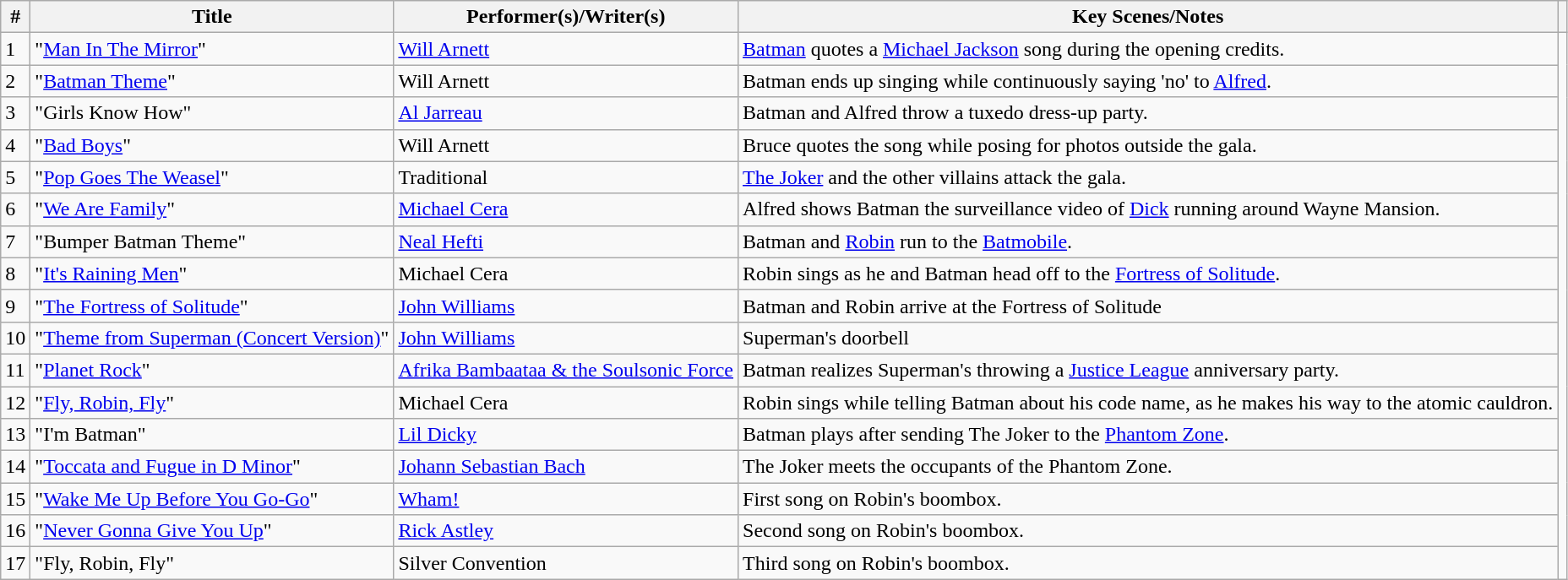<table class="wikitable">
<tr>
<th>#</th>
<th>Title</th>
<th>Performer(s)/Writer(s)</th>
<th>Key Scenes/Notes</th>
<th></th>
</tr>
<tr>
<td>1</td>
<td>"<a href='#'>Man In The Mirror</a>"</td>
<td><a href='#'>Will Arnett</a></td>
<td><a href='#'>Batman</a> quotes a <a href='#'>Michael Jackson</a> song during the opening credits.</td>
<td rowspan="17"></td>
</tr>
<tr>
<td>2</td>
<td>"<a href='#'>Batman Theme</a>"</td>
<td>Will Arnett</td>
<td>Batman ends up singing while continuously saying 'no' to <a href='#'>Alfred</a>.</td>
</tr>
<tr>
<td>3</td>
<td>"Girls Know How"</td>
<td><a href='#'>Al Jarreau</a></td>
<td>Batman and Alfred throw a tuxedo dress-up party.</td>
</tr>
<tr>
<td>4</td>
<td>"<a href='#'>Bad Boys</a>"</td>
<td>Will Arnett</td>
<td>Bruce quotes the song while posing for photos outside the gala.</td>
</tr>
<tr>
<td>5</td>
<td>"<a href='#'>Pop Goes The Weasel</a>"</td>
<td>Traditional</td>
<td><a href='#'>The Joker</a> and the other villains attack the gala.</td>
</tr>
<tr>
<td>6</td>
<td>"<a href='#'>We Are Family</a>"</td>
<td><a href='#'>Michael Cera</a></td>
<td>Alfred shows Batman the surveillance video of <a href='#'>Dick</a> running around Wayne Mansion.</td>
</tr>
<tr>
<td>7</td>
<td>"Bumper Batman Theme"</td>
<td><a href='#'>Neal Hefti</a></td>
<td>Batman and <a href='#'>Robin</a> run to the <a href='#'>Batmobile</a>.</td>
</tr>
<tr>
<td>8</td>
<td>"<a href='#'>It's Raining Men</a>"</td>
<td>Michael Cera</td>
<td>Robin sings as he and Batman head off to the <a href='#'>Fortress of Solitude</a>.</td>
</tr>
<tr>
<td>9</td>
<td>"<a href='#'>The Fortress of Solitude</a>"</td>
<td><a href='#'>John Williams</a></td>
<td>Batman and Robin arrive at the Fortress of Solitude</td>
</tr>
<tr>
<td>10</td>
<td>"<a href='#'>Theme from Superman (Concert Version)</a>"</td>
<td><a href='#'>John Williams</a></td>
<td>Superman's doorbell</td>
</tr>
<tr>
<td>11</td>
<td>"<a href='#'>Planet Rock</a>"</td>
<td><a href='#'>Afrika Bambaataa & the Soulsonic Force</a></td>
<td>Batman realizes Superman's throwing a <a href='#'>Justice League</a> anniversary party.</td>
</tr>
<tr>
<td>12</td>
<td>"<a href='#'>Fly, Robin, Fly</a>"</td>
<td>Michael Cera</td>
<td>Robin sings while telling Batman about his code name, as he makes his way to the atomic cauldron.</td>
</tr>
<tr>
<td>13</td>
<td>"I'm Batman"</td>
<td><a href='#'>Lil Dicky</a></td>
<td>Batman plays after sending The Joker to the <a href='#'>Phantom Zone</a>.</td>
</tr>
<tr>
<td>14</td>
<td>"<a href='#'>Toccata and Fugue in D Minor</a>"</td>
<td><a href='#'>Johann Sebastian Bach</a></td>
<td>The Joker meets the occupants of the Phantom Zone.</td>
</tr>
<tr>
<td>15</td>
<td>"<a href='#'>Wake Me Up Before You Go-Go</a>"</td>
<td><a href='#'>Wham!</a></td>
<td>First song on Robin's boombox.</td>
</tr>
<tr>
<td>16</td>
<td>"<a href='#'>Never Gonna Give You Up</a>"</td>
<td><a href='#'>Rick Astley</a></td>
<td>Second song on Robin's boombox.</td>
</tr>
<tr>
<td>17</td>
<td>"Fly, Robin, Fly"</td>
<td>Silver Convention</td>
<td>Third song on Robin's boombox.</td>
</tr>
</table>
